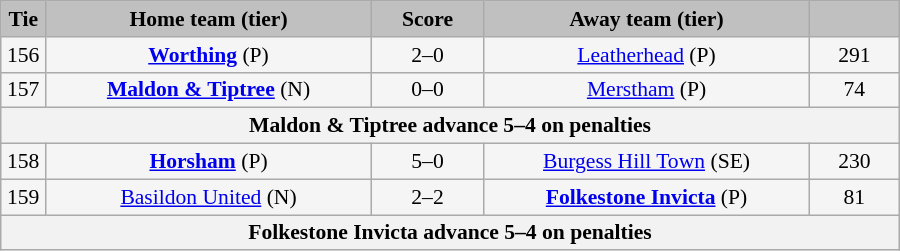<table class="wikitable" style="width: 600px; background:WhiteSmoke; text-align:center; font-size:90%">
<tr>
<td scope="col" style="width:  5.00%; background:silver;"><strong>Tie</strong></td>
<td scope="col" style="width: 36.25%; background:silver;"><strong>Home team (tier)</strong></td>
<td scope="col" style="width: 12.50%; background:silver;"><strong>Score</strong></td>
<td scope="col" style="width: 36.25%; background:silver;"><strong>Away team (tier)</strong></td>
<td scope="col" style="width: 10.00%; background:silver;"><strong></strong></td>
</tr>
<tr>
<td>156</td>
<td><strong><a href='#'>Worthing</a></strong> (P)</td>
<td>2–0</td>
<td><a href='#'>Leatherhead</a> (P)</td>
<td>291</td>
</tr>
<tr>
<td>157</td>
<td><strong><a href='#'>Maldon & Tiptree</a></strong> (N)</td>
<td>0–0</td>
<td><a href='#'>Merstham</a> (P)</td>
<td>74</td>
</tr>
<tr>
<th colspan="5">Maldon & Tiptree advance 5–4 on penalties</th>
</tr>
<tr>
<td>158</td>
<td><strong><a href='#'>Horsham</a></strong> (P)</td>
<td>5–0</td>
<td><a href='#'>Burgess Hill Town</a> (SE)</td>
<td>230</td>
</tr>
<tr>
<td>159</td>
<td><a href='#'>Basildon United</a> (N)</td>
<td>2–2</td>
<td><strong><a href='#'>Folkestone Invicta</a></strong> (P)</td>
<td>81</td>
</tr>
<tr>
<th colspan="5">Folkestone Invicta advance 5–4 on penalties</th>
</tr>
</table>
